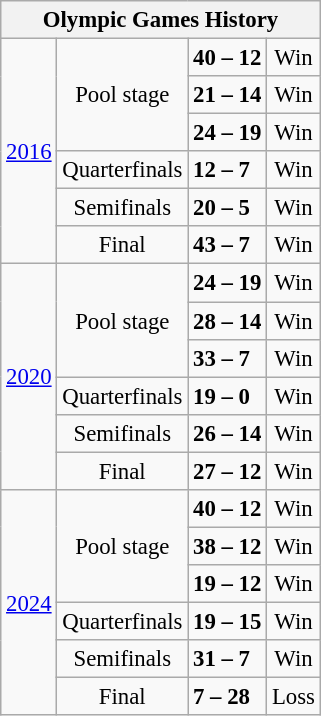<table class="wikitable" style="text-align: center;font-size:95%;">
<tr>
<th colspan="4">Olympic Games History</th>
</tr>
<tr>
<td rowspan="6"><a href='#'>2016</a></td>
<td rowspan="3">Pool stage</td>
<td align="left"> <strong>40 – 12</strong> </td>
<td>Win</td>
</tr>
<tr>
<td align="left"> <strong>21 – 14</strong> </td>
<td>Win</td>
</tr>
<tr>
<td align="left"> <strong>24 – 19</strong> </td>
<td>Win</td>
</tr>
<tr>
<td>Quarterfinals</td>
<td align="left"> <strong>12 – 7</strong> </td>
<td>Win</td>
</tr>
<tr>
<td>Semifinals</td>
<td align="left"> <strong>20 – 5</strong> </td>
<td>Win</td>
</tr>
<tr>
<td>Final</td>
<td align="left"> <strong>43 – 7</strong> </td>
<td>Win</td>
</tr>
<tr>
<td rowspan="6"><a href='#'>2020</a></td>
<td rowspan="3">Pool stage</td>
<td align="left"> <strong>24 – 19</strong> </td>
<td>Win</td>
</tr>
<tr>
<td align="left"> <strong>28 – 14</strong> </td>
<td>Win</td>
</tr>
<tr>
<td align="left"> <strong>33 – 7</strong> </td>
<td>Win</td>
</tr>
<tr>
<td>Quarterfinals</td>
<td align="left"> <strong>19 – 0</strong> </td>
<td>Win</td>
</tr>
<tr>
<td>Semifinals</td>
<td align="left"> <strong>26 – 14</strong> </td>
<td>Win</td>
</tr>
<tr>
<td>Final</td>
<td align="left"> <strong>27 – 12</strong> </td>
<td>Win</td>
</tr>
<tr>
<td rowspan="6"><a href='#'>2024</a></td>
<td rowspan="3">Pool stage</td>
<td align="left"> <strong>40 – 12</strong> </td>
<td>Win</td>
</tr>
<tr>
<td align="left"> <strong>38 – 12</strong> </td>
<td>Win</td>
</tr>
<tr>
<td align="left"> <strong>19 – 12</strong> </td>
<td>Win</td>
</tr>
<tr>
<td>Quarterfinals</td>
<td align="left"> <strong>19 – 15</strong> </td>
<td>Win</td>
</tr>
<tr>
<td>Semifinals</td>
<td align="left"> <strong>31 – 7</strong> </td>
<td>Win</td>
</tr>
<tr>
<td>Final</td>
<td align="left"> <strong>7 – 28</strong> </td>
<td>Loss</td>
</tr>
</table>
